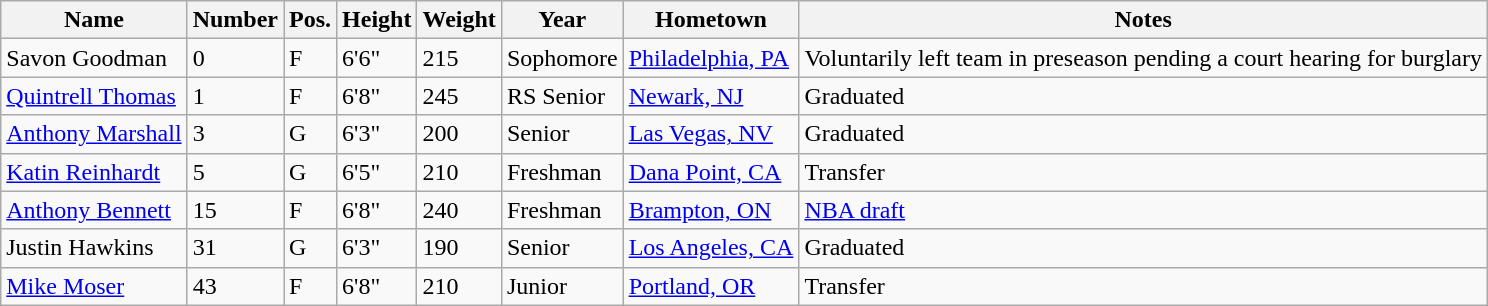<table class="wikitable sortable" border="1">
<tr>
<th>Name</th>
<th>Number</th>
<th>Pos.</th>
<th>Height</th>
<th>Weight</th>
<th>Year</th>
<th>Hometown</th>
<th class="unsortable">Notes</th>
</tr>
<tr>
<td>Savon Goodman</td>
<td>0</td>
<td>F</td>
<td>6'6"</td>
<td>215</td>
<td>Sophomore</td>
<td><a href='#'>Philadelphia, PA</a></td>
<td>Voluntarily left team in preseason pending a court hearing for burglary</td>
</tr>
<tr>
<td><a href='#'>Quintrell Thomas</a></td>
<td>1</td>
<td>F</td>
<td>6'8"</td>
<td>245</td>
<td>RS Senior</td>
<td><a href='#'>Newark, NJ</a></td>
<td>Graduated</td>
</tr>
<tr>
<td><a href='#'>Anthony Marshall</a></td>
<td>3</td>
<td>G</td>
<td>6'3"</td>
<td>200</td>
<td>Senior</td>
<td><a href='#'>Las Vegas, NV</a></td>
<td>Graduated</td>
</tr>
<tr>
<td><a href='#'>Katin Reinhardt</a></td>
<td>5</td>
<td>G</td>
<td>6'5"</td>
<td>210</td>
<td>Freshman</td>
<td><a href='#'>Dana Point, CA</a></td>
<td>Transfer</td>
</tr>
<tr>
<td><a href='#'>Anthony Bennett</a></td>
<td>15</td>
<td>F</td>
<td>6'8"</td>
<td>240</td>
<td>Freshman</td>
<td><a href='#'>Brampton, ON</a></td>
<td><a href='#'>NBA draft</a></td>
</tr>
<tr>
<td>Justin Hawkins</td>
<td>31</td>
<td>G</td>
<td>6'3"</td>
<td>190</td>
<td>Senior</td>
<td><a href='#'>Los Angeles, CA</a></td>
<td>Graduated</td>
</tr>
<tr>
<td><a href='#'>Mike Moser</a></td>
<td>43</td>
<td>F</td>
<td>6'8"</td>
<td>210</td>
<td>Junior</td>
<td><a href='#'>Portland, OR</a></td>
<td>Transfer</td>
</tr>
</table>
